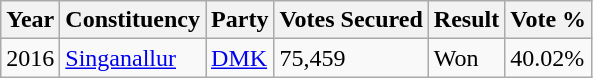<table class="wikitable">
<tr>
<th>Year</th>
<th>Constituency</th>
<th>Party</th>
<th>Votes Secured</th>
<th>Result</th>
<th>Vote %</th>
</tr>
<tr>
<td>2016</td>
<td><a href='#'>Singanallur</a></td>
<td><a href='#'>DMK</a></td>
<td>75,459</td>
<td>Won</td>
<td>40.02%</td>
</tr>
</table>
